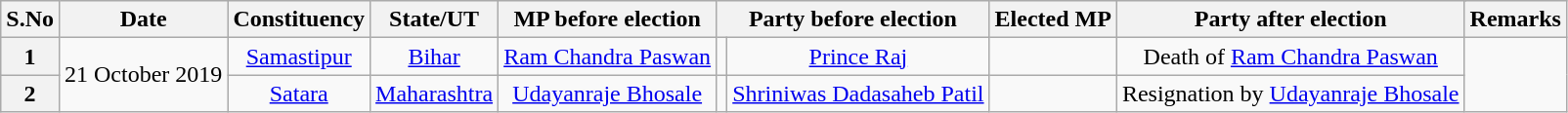<table class="wikitable sortable" style="text-align:center;">
<tr>
<th>S.No</th>
<th>Date</th>
<th>Constituency</th>
<th>State/UT</th>
<th>MP before election</th>
<th colspan="2">Party before election</th>
<th>Elected MP</th>
<th colspan="2">Party after election</th>
<th>Remarks</th>
</tr>
<tr>
<th>1</th>
<td rowspan="2">21 October 2019</td>
<td><a href='#'>Samastipur</a></td>
<td><a href='#'>Bihar</a></td>
<td><a href='#'>Ram Chandra Paswan</a></td>
<td></td>
<td><a href='#'>Prince Raj</a></td>
<td></td>
<td>Death of <a href='#'>Ram Chandra Paswan</a></td>
</tr>
<tr>
<th>2</th>
<td><a href='#'>Satara</a></td>
<td><a href='#'>Maharashtra</a></td>
<td><a href='#'>Udayanraje Bhosale</a></td>
<td></td>
<td><a href='#'>Shriniwas Dadasaheb Patil</a></td>
<td></td>
<td>Resignation by <a href='#'>Udayanraje Bhosale</a></td>
</tr>
</table>
